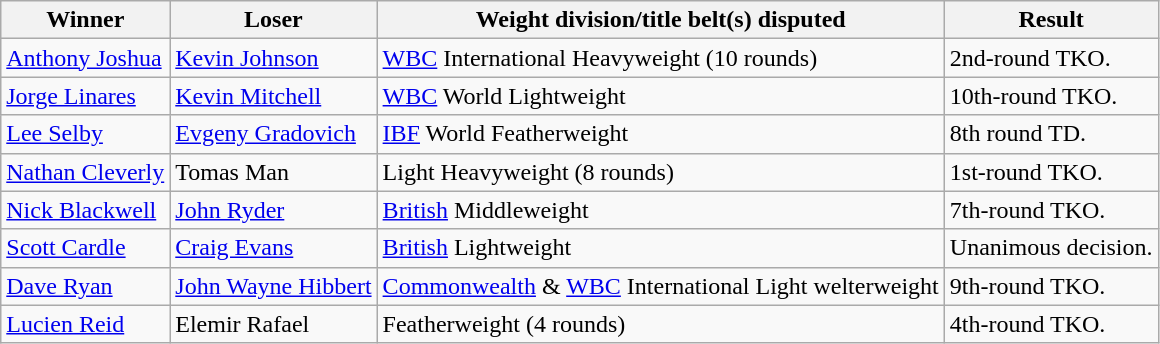<table class=wikitable>
<tr>
<th>Winner</th>
<th>Loser</th>
<th>Weight division/title belt(s) disputed</th>
<th>Result</th>
</tr>
<tr>
<td> <a href='#'>Anthony Joshua</a></td>
<td> <a href='#'>Kevin Johnson</a></td>
<td><a href='#'>WBC</a> International Heavyweight (10 rounds)</td>
<td>2nd-round TKO.</td>
</tr>
<tr>
<td> <a href='#'>Jorge Linares</a></td>
<td> <a href='#'>Kevin Mitchell</a></td>
<td><a href='#'>WBC</a> World Lightweight</td>
<td>10th-round TKO.</td>
</tr>
<tr>
<td> <a href='#'>Lee Selby</a></td>
<td> <a href='#'>Evgeny Gradovich</a></td>
<td><a href='#'>IBF</a> World Featherweight</td>
<td>8th round TD.</td>
</tr>
<tr>
<td> <a href='#'>Nathan Cleverly</a></td>
<td> Tomas Man</td>
<td>Light Heavyweight (8 rounds)</td>
<td>1st-round TKO.</td>
</tr>
<tr>
<td> <a href='#'>Nick Blackwell</a></td>
<td> <a href='#'>John Ryder</a></td>
<td><a href='#'>British</a> Middleweight</td>
<td>7th-round TKO.</td>
</tr>
<tr>
<td> <a href='#'>Scott Cardle</a></td>
<td> <a href='#'>Craig Evans</a></td>
<td><a href='#'>British</a> Lightweight</td>
<td>Unanimous decision.</td>
</tr>
<tr>
<td> <a href='#'>Dave Ryan</a></td>
<td> <a href='#'>John Wayne Hibbert</a></td>
<td><a href='#'>Commonwealth</a> & <a href='#'>WBC</a> International Light welterweight</td>
<td>9th-round TKO.</td>
</tr>
<tr>
<td> <a href='#'>Lucien Reid</a></td>
<td> Elemir Rafael</td>
<td>Featherweight (4 rounds)</td>
<td>4th-round TKO.</td>
</tr>
</table>
